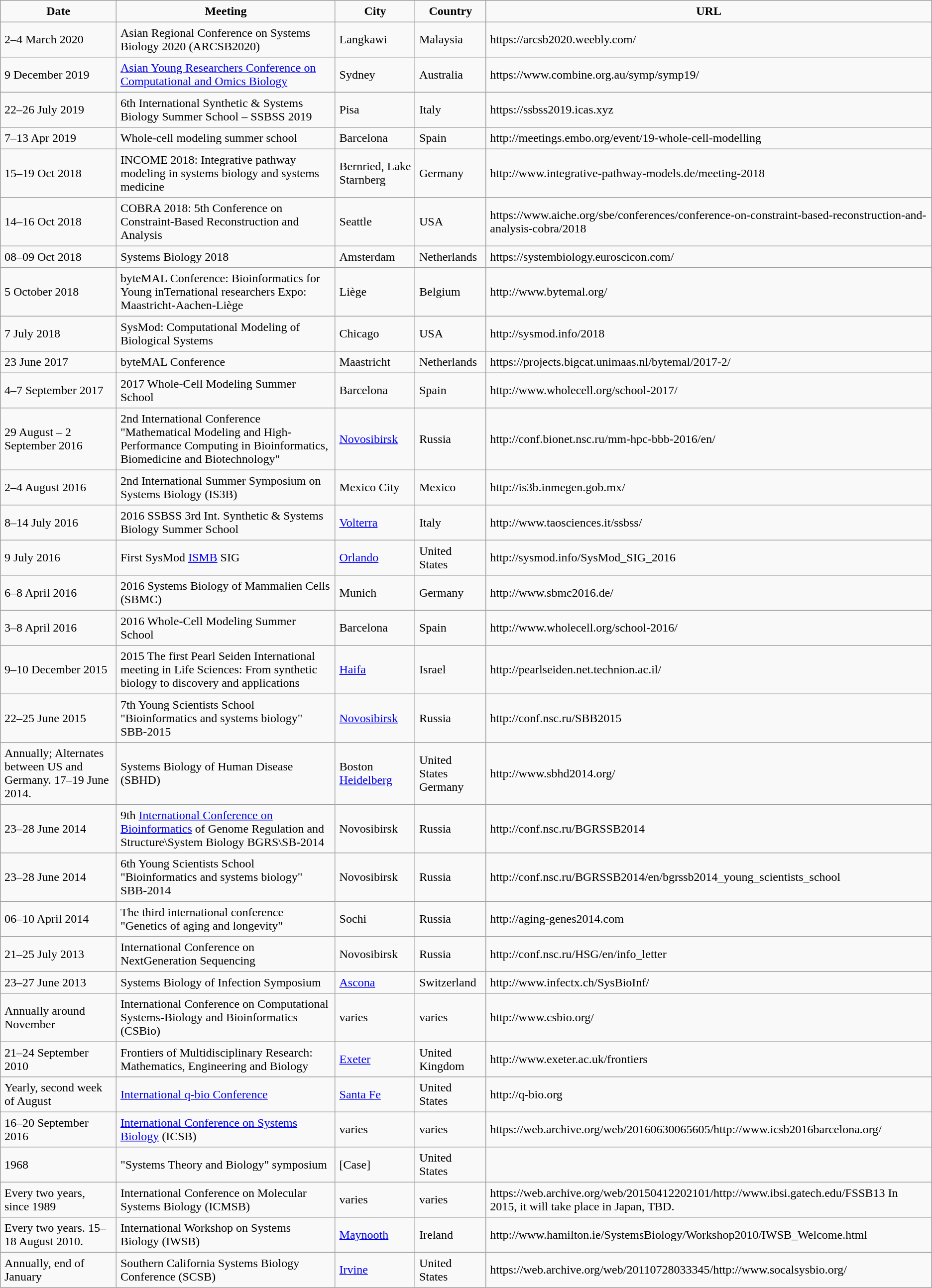<table class="sortable" cellpadding="5" cellspacing="0" style="margin: 1em 1em 1em 0; background: #f9f9f9; border: 1px #a0a0a0 solid; border-collapse: collapse; "  rules="all">
<tr>
<th>Date</th>
<th>Meeting</th>
<th>City</th>
<th>Country</th>
<th>URL</th>
</tr>
<tr>
<td>2–4 March 2020</td>
<td>Asian Regional Conference on Systems Biology 2020 (ARCSB2020)</td>
<td>Langkawi</td>
<td>Malaysia</td>
<td>https://arcsb2020.weebly.com/</td>
</tr>
<tr>
<td>9 December 2019</td>
<td><a href='#'>Asian Young Researchers Conference on Computational and Omics Biology</a></td>
<td>Sydney</td>
<td>Australia</td>
<td>https://www.combine.org.au/symp/symp19/</td>
</tr>
<tr>
<td>22–26 July 2019</td>
<td>6th International Synthetic & Systems Biology Summer School – SSBSS 2019</td>
<td>Pisa</td>
<td>Italy</td>
<td>https://ssbss2019.icas.xyz</td>
</tr>
<tr>
<td>7–13 Apr 2019</td>
<td>Whole-cell modeling summer school</td>
<td>Barcelona</td>
<td>Spain</td>
<td>http://meetings.embo.org/event/19-whole-cell-modelling</td>
</tr>
<tr>
<td>15–19 Oct 2018</td>
<td>INCOME 2018: Integrative pathway modeling in systems biology and systems medicine</td>
<td>Bernried, Lake Starnberg</td>
<td>Germany</td>
<td>http://www.integrative-pathway-models.de/meeting-2018</td>
</tr>
<tr>
<td>14–16 Oct 2018</td>
<td>COBRA 2018: 5th Conference on Constraint-Based Reconstruction and Analysis</td>
<td>Seattle</td>
<td>USA</td>
<td>https://www.aiche.org/sbe/conferences/conference-on-constraint-based-reconstruction-and-analysis-cobra/2018</td>
</tr>
<tr>
<td>08–09 Oct 2018</td>
<td>Systems Biology 2018</td>
<td>Amsterdam</td>
<td>Netherlands</td>
<td>https://systembiology.euroscicon.com/</td>
</tr>
<tr>
<td>5 October 2018</td>
<td>byteMAL Conference: Bioinformatics for Young inTernational researchers Expo: Maastricht-Aachen-Liège</td>
<td>Liège</td>
<td>Belgium</td>
<td>http://www.bytemal.org/</td>
</tr>
<tr>
<td>7 July 2018</td>
<td>SysMod: Computational Modeling of Biological Systems</td>
<td>Chicago</td>
<td>USA</td>
<td>http://sysmod.info/2018</td>
</tr>
<tr>
<td>23 June 2017</td>
<td>byteMAL Conference</td>
<td>Maastricht</td>
<td>Netherlands</td>
<td>https://projects.bigcat.unimaas.nl/bytemal/2017-2/</td>
</tr>
<tr>
<td>4–7 September 2017</td>
<td>2017 Whole-Cell Modeling Summer School</td>
<td>Barcelona</td>
<td>Spain</td>
<td>http://www.wholecell.org/school-2017/</td>
</tr>
<tr>
<td>29 August – 2 September 2016</td>
<td>2nd International Conference "Mathematical Modeling and High-Performance Computing in Bioinformatics, Biomedicine and Biotechnology"</td>
<td><a href='#'>Novosibirsk</a></td>
<td>Russia</td>
<td>http://conf.bionet.nsc.ru/mm-hpc-bbb-2016/en/</td>
</tr>
<tr>
<td>2–4 August 2016</td>
<td>2nd International Summer Symposium on Systems Biology (IS3B)</td>
<td>Mexico City</td>
<td>Mexico</td>
<td>http://is3b.inmegen.gob.mx/</td>
</tr>
<tr>
<td>8–14 July 2016</td>
<td>2016 SSBSS 3rd Int. Synthetic & Systems Biology Summer School</td>
<td><a href='#'>Volterra</a></td>
<td>Italy</td>
<td>http://www.taosciences.it/ssbss/</td>
</tr>
<tr>
<td>9 July 2016</td>
<td>First SysMod <a href='#'>ISMB</a> SIG</td>
<td><a href='#'>Orlando</a></td>
<td>United States</td>
<td>http://sysmod.info/SysMod_SIG_2016</td>
</tr>
<tr>
<td>6–8 April 2016</td>
<td>2016 Systems Biology of Mammalien Cells (SBMC)</td>
<td>Munich</td>
<td>Germany</td>
<td>http://www.sbmc2016.de/</td>
</tr>
<tr>
<td>3–8 April 2016</td>
<td>2016 Whole-Cell Modeling Summer School</td>
<td>Barcelona</td>
<td>Spain</td>
<td>http://www.wholecell.org/school-2016/</td>
</tr>
<tr>
<td>9–10 December 2015</td>
<td>2015 The first Pearl Seiden International meeting in Life Sciences: From synthetic biology to discovery and applications</td>
<td><a href='#'>Haifa</a></td>
<td>Israel</td>
<td>http://pearlseiden.net.technion.ac.il/</td>
</tr>
<tr>
<td>22–25 June 2015</td>
<td>7th Young Scientists School "Bioinformatics and systems biology" SBB-2015</td>
<td><a href='#'>Novosibirsk</a></td>
<td>Russia</td>
<td>http://conf.nsc.ru/SBB2015</td>
</tr>
<tr>
<td>Annually; Alternates between US and Germany. 17–19 June 2014.</td>
<td>Systems Biology of Human Disease (SBHD)</td>
<td>Boston<br><a href='#'>Heidelberg</a></td>
<td>United States<br>Germany</td>
<td>http://www.sbhd2014.org/</td>
</tr>
<tr>
<td>23–28 June 2014</td>
<td>9th <a href='#'>International Conference on Bioinformatics</a> of Genome Regulation and Structure\System Biology BGRS\SB-2014</td>
<td>Novosibirsk</td>
<td>Russia</td>
<td>http://conf.nsc.ru/BGRSSB2014</td>
</tr>
<tr>
<td>23–28 June 2014</td>
<td>6th Young Scientists School "Bioinformatics and systems biology" SBB-2014</td>
<td>Novosibirsk</td>
<td>Russia</td>
<td>http://conf.nsc.ru/BGRSSB2014/en/bgrssb2014_young_scientists_school</td>
</tr>
<tr>
<td>06–10 April 2014</td>
<td>The third international conference "Genetics of aging and longevity"</td>
<td>Sochi</td>
<td>Russia</td>
<td>http://aging-genes2014.com</td>
</tr>
<tr>
<td>21–25 July 2013</td>
<td>International Conference on NextGeneration Sequencing</td>
<td>Novosibirsk</td>
<td>Russia</td>
<td>http://conf.nsc.ru/HSG/en/info_letter</td>
</tr>
<tr>
<td>23–27 June 2013</td>
<td>Systems Biology of Infection Symposium</td>
<td><a href='#'>Ascona</a></td>
<td>Switzerland</td>
<td>http://www.infectx.ch/SysBioInf/</td>
</tr>
<tr>
<td>Annually around November</td>
<td>International Conference on Computational Systems-Biology and Bioinformatics (CSBio)</td>
<td>varies</td>
<td>varies</td>
<td>http://www.csbio.org/</td>
</tr>
<tr>
<td>21–24 September 2010</td>
<td>Frontiers of Multidisciplinary Research: Mathematics, Engineering and Biology</td>
<td><a href='#'>Exeter</a></td>
<td>United Kingdom</td>
<td>http://www.exeter.ac.uk/frontiers</td>
</tr>
<tr>
<td>Yearly, second week of August</td>
<td><a href='#'>International q-bio Conference</a></td>
<td><a href='#'>Santa Fe</a></td>
<td>United States</td>
<td>http://q-bio.org</td>
</tr>
<tr>
<td>16–20 September 2016</td>
<td><a href='#'>International Conference on Systems Biology</a> (ICSB)</td>
<td>varies</td>
<td>varies</td>
<td>https://web.archive.org/web/20160630065605/http://www.icsb2016barcelona.org/</td>
</tr>
<tr>
<td>1968</td>
<td>"Systems Theory and Biology" symposium</td>
<td>[Case]</td>
<td>United States</td>
<td></td>
</tr>
<tr>
<td>Every two years, since 1989</td>
<td>International Conference on Molecular Systems Biology (ICMSB)</td>
<td>varies</td>
<td>varies</td>
<td>https://web.archive.org/web/20150412202101/http://www.ibsi.gatech.edu/FSSB13 In 2015, it will take place in Japan, TBD.</td>
</tr>
<tr>
<td>Every two years. 15–18 August 2010.</td>
<td>International Workshop on Systems Biology (IWSB)</td>
<td><a href='#'>Maynooth</a></td>
<td>Ireland</td>
<td>http://www.hamilton.ie/SystemsBiology/Workshop2010/IWSB_Welcome.html</td>
</tr>
<tr>
<td>Annually, end of January</td>
<td>Southern California Systems Biology Conference (SCSB)</td>
<td><a href='#'>Irvine</a></td>
<td>United States</td>
<td>https://web.archive.org/web/20110728033345/http://www.socalsysbio.org/</td>
</tr>
</table>
